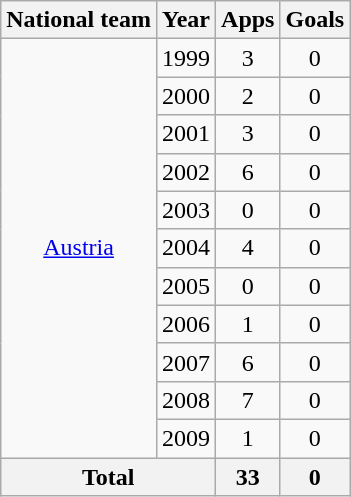<table class="wikitable" style="text-align:center">
<tr>
<th>National team</th>
<th>Year</th>
<th>Apps</th>
<th>Goals</th>
</tr>
<tr>
<td rowspan="11"><a href='#'>Austria</a></td>
<td>1999</td>
<td>3</td>
<td>0</td>
</tr>
<tr>
<td>2000</td>
<td>2</td>
<td>0</td>
</tr>
<tr>
<td>2001</td>
<td>3</td>
<td>0</td>
</tr>
<tr>
<td>2002</td>
<td>6</td>
<td>0</td>
</tr>
<tr>
<td>2003</td>
<td>0</td>
<td>0</td>
</tr>
<tr>
<td>2004</td>
<td>4</td>
<td>0</td>
</tr>
<tr>
<td>2005</td>
<td>0</td>
<td>0</td>
</tr>
<tr>
<td>2006</td>
<td>1</td>
<td>0</td>
</tr>
<tr>
<td>2007</td>
<td>6</td>
<td>0</td>
</tr>
<tr>
<td>2008</td>
<td>7</td>
<td>0</td>
</tr>
<tr>
<td>2009</td>
<td>1</td>
<td>0</td>
</tr>
<tr>
<th colspan="2">Total</th>
<th>33</th>
<th>0</th>
</tr>
</table>
